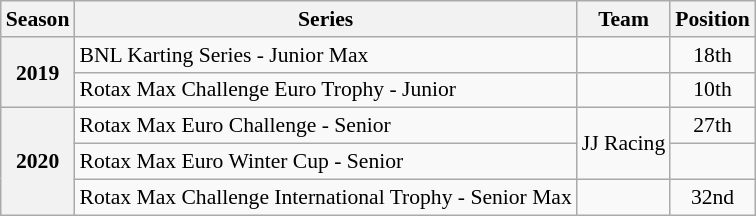<table class="wikitable" style="font-size: 90%; text-align:center">
<tr>
<th>Season</th>
<th>Series</th>
<th>Team</th>
<th>Position</th>
</tr>
<tr>
<th rowspan="2">2019</th>
<td align="left">BNL Karting Series - Junior Max</td>
<td align="left"></td>
<td>18th</td>
</tr>
<tr>
<td align="left">Rotax Max Challenge Euro Trophy - Junior</td>
<td align="left"></td>
<td>10th</td>
</tr>
<tr>
<th rowspan="3">2020</th>
<td align="left">Rotax Max Euro Challenge - Senior</td>
<td rowspan="2" align="left">JJ Racing</td>
<td>27th</td>
</tr>
<tr>
<td align="left">Rotax Max Euro Winter Cup - Senior</td>
<td></td>
</tr>
<tr>
<td align="left">Rotax Max Challenge International Trophy - Senior Max</td>
<td align="left"></td>
<td>32nd</td>
</tr>
</table>
